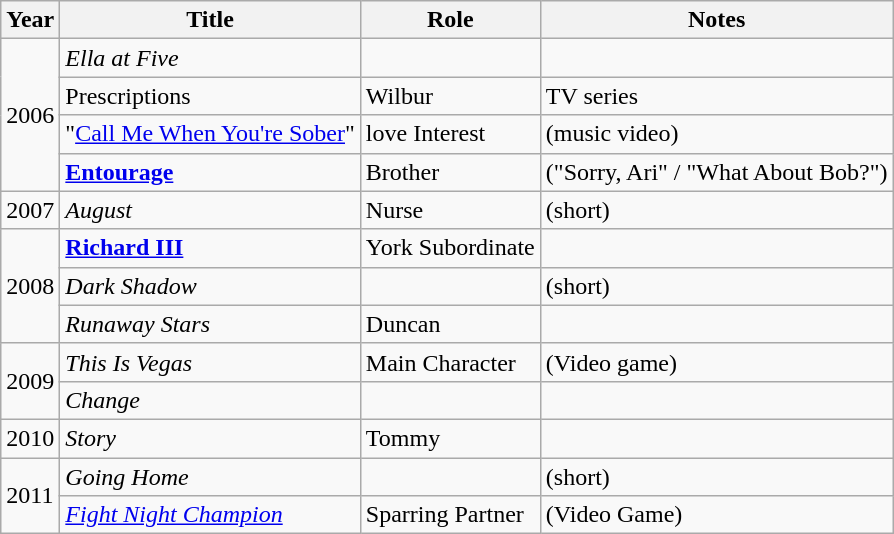<table class="wikitable sortable">
<tr>
<th>Year</th>
<th>Title</th>
<th>Role</th>
<th class="unsortable">Notes</th>
</tr>
<tr>
<td rowspan=4>2006</td>
<td><em>Ella at Five</em></td>
<td></td>
<td></td>
</tr>
<tr>
<td>Prescriptions</td>
<td>Wilbur</td>
<td>TV series</td>
</tr>
<tr>
<td>"<a href='#'>Call Me When You're Sober</a>"</td>
<td>love Interest</td>
<td>(music video)</td>
</tr>
<tr>
<td><strong><a href='#'>Entourage</a></strong></td>
<td>Brother</td>
<td>("Sorry, Ari" / "What About Bob?")</td>
</tr>
<tr>
<td>2007</td>
<td><em>August</em></td>
<td>Nurse</td>
<td>(short)</td>
</tr>
<tr>
<td rowspan=3>2008</td>
<td><strong><a href='#'>Richard III</a></strong></td>
<td>York Subordinate</td>
<td></td>
</tr>
<tr>
<td><em>Dark Shadow</em></td>
<td></td>
<td>(short)</td>
</tr>
<tr>
<td><em>Runaway Stars</em></td>
<td>Duncan</td>
<td></td>
</tr>
<tr>
<td rowspan=2>2009</td>
<td><em>This Is Vegas</em></td>
<td>Main Character</td>
<td>(Video game)</td>
</tr>
<tr>
<td><em>Change</em></td>
<td></td>
<td></td>
</tr>
<tr>
<td>2010</td>
<td><em>Story</em></td>
<td>Tommy</td>
<td></td>
</tr>
<tr>
<td rowspan=2>2011</td>
<td><em>Going Home</em></td>
<td></td>
<td>(short)</td>
</tr>
<tr>
<td><em><a href='#'>Fight Night Champion</a></em></td>
<td>Sparring Partner</td>
<td>(Video Game)</td>
</tr>
</table>
